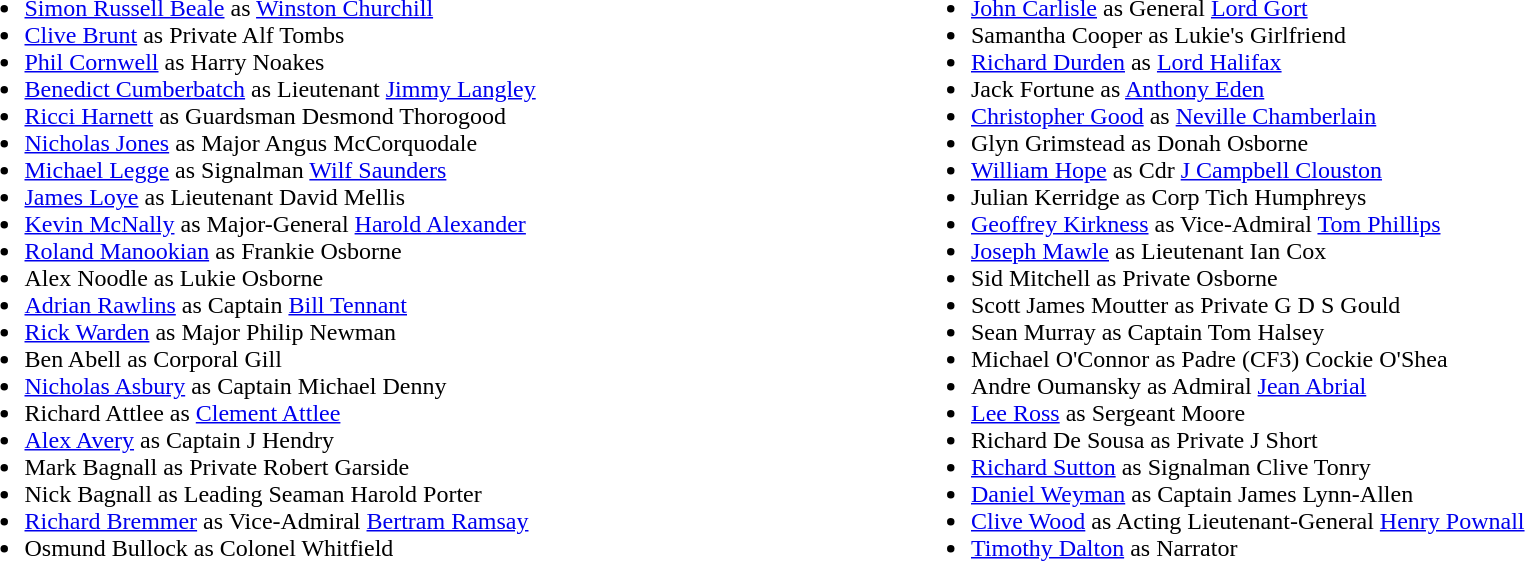<table width="100%" |>
<tr>
<td valign="top" width=50%><br><ul><li><a href='#'>Simon Russell Beale</a> as <a href='#'>Winston Churchill</a></li><li><a href='#'>Clive Brunt</a> as Private Alf Tombs</li><li><a href='#'>Phil Cornwell</a> as Harry Noakes</li><li><a href='#'>Benedict Cumberbatch</a> as Lieutenant <a href='#'>Jimmy Langley</a></li><li><a href='#'>Ricci Harnett</a> as Guardsman Desmond Thorogood</li><li><a href='#'>Nicholas Jones</a> as Major Angus McCorquodale</li><li><a href='#'>Michael Legge</a> as Signalman <a href='#'>Wilf Saunders</a></li><li><a href='#'>James Loye</a> as Lieutenant David Mellis</li><li><a href='#'>Kevin McNally</a> as Major-General <a href='#'>Harold Alexander</a></li><li><a href='#'>Roland Manookian</a> as Frankie Osborne</li><li>Alex Noodle as Lukie Osborne</li><li><a href='#'>Adrian Rawlins</a> as Captain <a href='#'>Bill Tennant</a></li><li><a href='#'>Rick Warden</a> as Major Philip Newman</li><li>Ben Abell as Corporal Gill</li><li><a href='#'>Nicholas Asbury</a> as Captain Michael Denny</li><li>Richard Attlee as <a href='#'>Clement Attlee</a></li><li><a href='#'>Alex Avery</a> as Captain J Hendry</li><li>Mark Bagnall as Private Robert Garside</li><li>Nick Bagnall as Leading Seaman Harold Porter</li><li><a href='#'>Richard Bremmer</a> as Vice-Admiral <a href='#'>Bertram Ramsay</a></li><li>Osmund Bullock as Colonel Whitfield</li></ul></td>
<td valign="top" width=50%><br><ul><li><a href='#'>John Carlisle</a> as General <a href='#'>Lord Gort</a></li><li>Samantha Cooper as Lukie's Girlfriend</li><li><a href='#'>Richard Durden</a> as <a href='#'>Lord Halifax</a></li><li>Jack Fortune as <a href='#'>Anthony Eden</a></li><li><a href='#'>Christopher Good</a> as <a href='#'>Neville Chamberlain</a></li><li>Glyn Grimstead as Donah Osborne</li><li><a href='#'>William Hope</a> as Cdr <a href='#'>J Campbell Clouston</a></li><li>Julian Kerridge as Corp Tich Humphreys</li><li><a href='#'>Geoffrey Kirkness</a> as Vice-Admiral <a href='#'>Tom Phillips</a></li><li><a href='#'>Joseph Mawle</a> as Lieutenant Ian Cox</li><li>Sid Mitchell as Private Osborne</li><li>Scott James Moutter as Private G D S Gould</li><li>Sean Murray as Captain Tom Halsey</li><li>Michael O'Connor as Padre (CF3) Cockie O'Shea</li><li>Andre Oumansky as Admiral <a href='#'>Jean Abrial</a></li><li><a href='#'>Lee Ross</a> as Sergeant Moore</li><li>Richard De Sousa as Private J Short</li><li><a href='#'>Richard Sutton</a> as Signalman Clive Tonry</li><li><a href='#'>Daniel Weyman</a> as Captain James Lynn-Allen</li><li><a href='#'>Clive Wood</a> as Acting Lieutenant-General <a href='#'>Henry Pownall</a></li><li><a href='#'>Timothy Dalton</a> as Narrator</li></ul></td>
</tr>
</table>
